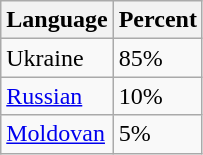<table class="wikitable">
<tr>
<th>Language</th>
<th>Percent</th>
</tr>
<tr>
<td>Ukraine</td>
<td>85%</td>
</tr>
<tr>
<td><a href='#'>Russian</a></td>
<td>10%</td>
</tr>
<tr>
<td><a href='#'>Moldovan</a></td>
<td>5%</td>
</tr>
</table>
